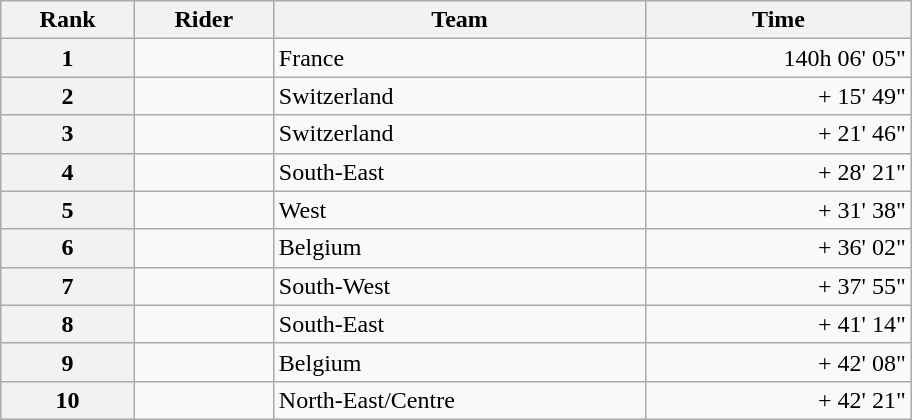<table class="wikitable" style="width:38em; margin-bottom:0;">
<tr>
<th scope="col">Rank</th>
<th scope="col">Rider</th>
<th scope="col">Team</th>
<th scope="col">Time</th>
</tr>
<tr>
<th scope="row">1</th>
<td></td>
<td>France</td>
<td style="text-align:right;">140h 06' 05"</td>
</tr>
<tr>
<th scope="row">2</th>
<td></td>
<td>Switzerland</td>
<td style="text-align:right;">+ 15' 49"</td>
</tr>
<tr>
<th scope="row">3</th>
<td></td>
<td>Switzerland</td>
<td style="text-align:right;">+ 21' 46"</td>
</tr>
<tr>
<th scope="row">4</th>
<td></td>
<td>South-East</td>
<td style="text-align:right;">+ 28' 21"</td>
</tr>
<tr>
<th scope="row">5</th>
<td></td>
<td>West</td>
<td style="text-align:right;">+ 31' 38"</td>
</tr>
<tr>
<th scope="row">6</th>
<td></td>
<td>Belgium</td>
<td style="text-align:right;">+ 36' 02"</td>
</tr>
<tr>
<th scope="row">7</th>
<td></td>
<td>South-West</td>
<td style="text-align:right;">+ 37' 55"</td>
</tr>
<tr>
<th scope="row">8</th>
<td></td>
<td>South-East</td>
<td style="text-align:right;">+ 41' 14"</td>
</tr>
<tr>
<th scope="row">9</th>
<td></td>
<td>Belgium</td>
<td style="text-align:right;">+ 42' 08"</td>
</tr>
<tr>
<th scope="row">10</th>
<td></td>
<td>North-East/Centre</td>
<td style="text-align:right;">+ 42' 21"</td>
</tr>
</table>
